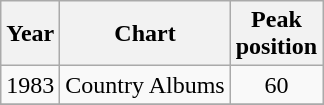<table class="wikitable" style="text-align: center;">
<tr>
<th>Year</th>
<th>Chart</th>
<th>Peak<br>position</th>
</tr>
<tr>
<td>1983</td>
<td>Country Albums</td>
<td>60</td>
</tr>
<tr>
</tr>
</table>
